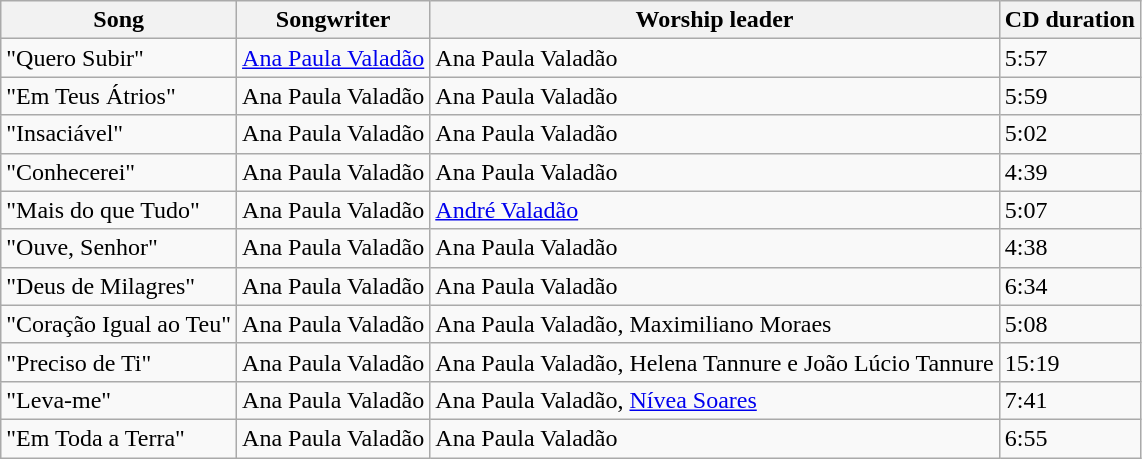<table class="wikitable">
<tr>
<th>Song</th>
<th>Songwriter</th>
<th>Worship leader</th>
<th>CD duration</th>
</tr>
<tr>
<td>"Quero Subir"</td>
<td><a href='#'>Ana Paula Valadão</a></td>
<td>Ana Paula Valadão</td>
<td>5:57</td>
</tr>
<tr>
<td>"Em Teus Átrios"</td>
<td>Ana Paula Valadão</td>
<td>Ana Paula Valadão</td>
<td>5:59</td>
</tr>
<tr>
<td>"Insaciável"</td>
<td>Ana Paula Valadão</td>
<td>Ana Paula Valadão</td>
<td>5:02</td>
</tr>
<tr>
<td>"Conhecerei"</td>
<td>Ana Paula Valadão</td>
<td>Ana Paula Valadão</td>
<td>4:39</td>
</tr>
<tr>
<td>"Mais do que Tudo"</td>
<td>Ana Paula Valadão</td>
<td><a href='#'>André Valadão</a></td>
<td>5:07</td>
</tr>
<tr>
<td>"Ouve, Senhor"</td>
<td>Ana Paula Valadão</td>
<td>Ana Paula Valadão</td>
<td>4:38</td>
</tr>
<tr>
<td>"Deus de Milagres"</td>
<td>Ana Paula Valadão</td>
<td>Ana Paula Valadão</td>
<td>6:34</td>
</tr>
<tr>
<td>"Coração Igual ao Teu"</td>
<td>Ana Paula Valadão</td>
<td>Ana Paula Valadão, Maximiliano Moraes</td>
<td>5:08</td>
</tr>
<tr>
<td>"Preciso de Ti"</td>
<td>Ana Paula Valadão</td>
<td>Ana Paula Valadão, Helena Tannure e João Lúcio Tannure</td>
<td>15:19</td>
</tr>
<tr>
<td>"Leva-me"</td>
<td>Ana Paula Valadão</td>
<td>Ana Paula Valadão, <a href='#'>Nívea Soares</a></td>
<td>7:41</td>
</tr>
<tr>
<td>"Em Toda a Terra"</td>
<td>Ana Paula Valadão</td>
<td>Ana Paula Valadão</td>
<td>6:55</td>
</tr>
</table>
